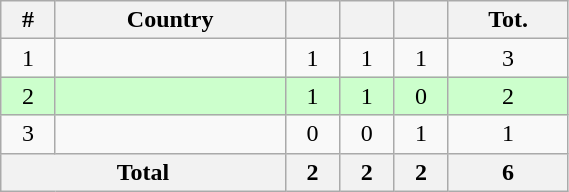<table class="wikitable" width=30% style="font-size:100%; text-align:center;">
<tr>
<th>#</th>
<th>Country</th>
<th></th>
<th></th>
<th></th>
<th>Tot.</th>
</tr>
<tr>
<td>1</td>
<td align=left></td>
<td>1</td>
<td>1</td>
<td>1</td>
<td>3</td>
</tr>
<tr style="background:#ccffcc;">
<td>2</td>
<td align=left></td>
<td>1</td>
<td>1</td>
<td>0</td>
<td>2</td>
</tr>
<tr>
<td>3</td>
<td align=left></td>
<td>0</td>
<td>0</td>
<td>1</td>
<td>1</td>
</tr>
<tr class="sortbottom">
<th colspan=2>Total</th>
<th>2</th>
<th>2</th>
<th>2</th>
<th>6</th>
</tr>
</table>
